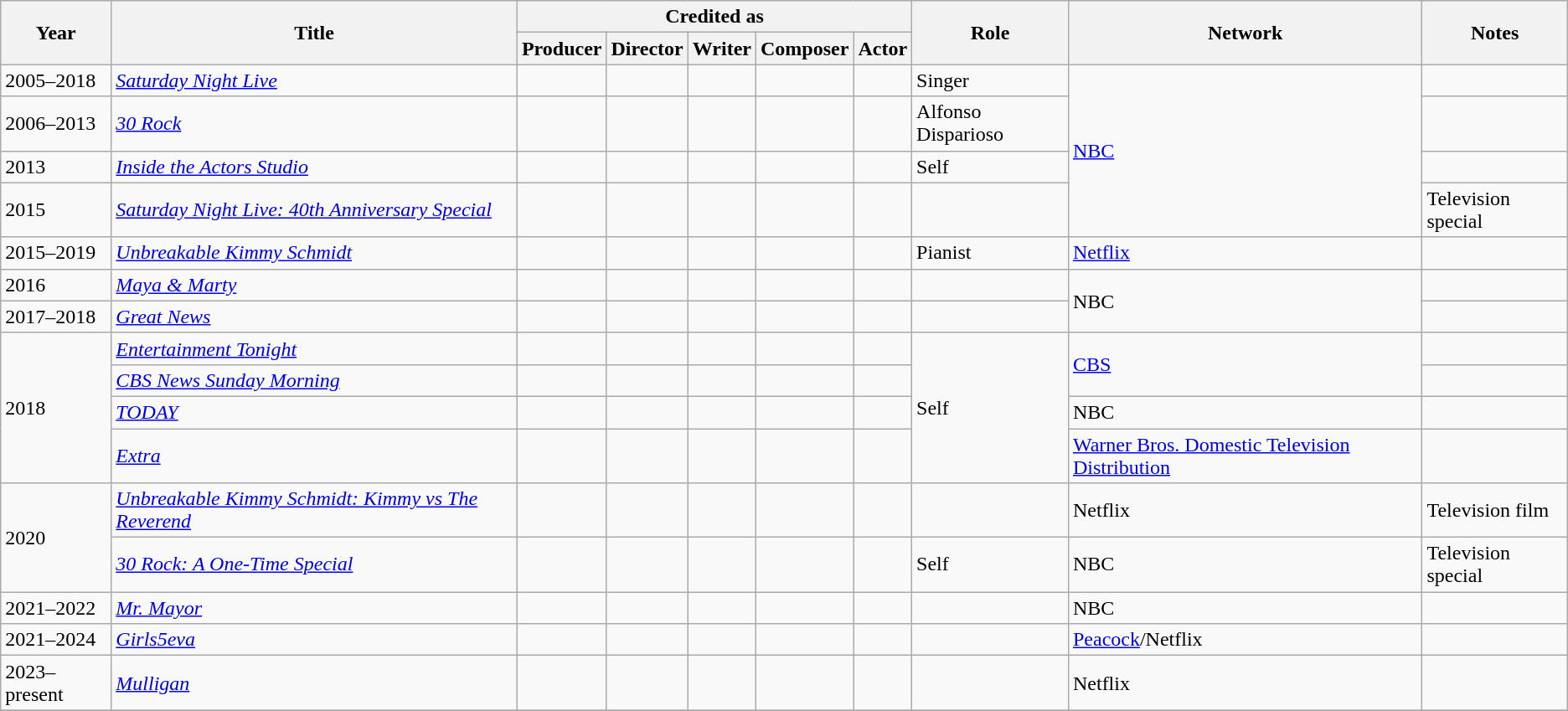<table class="wikitable sortable">
<tr>
<th rowspan="2">Year</th>
<th rowspan="2">Title</th>
<th colspan="5">Credited as</th>
<th rowspan="2">Role</th>
<th rowspan="2">Network</th>
<th rowspan="2">Notes</th>
</tr>
<tr>
<th>Producer</th>
<th>Director</th>
<th>Writer</th>
<th>Composer</th>
<th>Actor</th>
</tr>
<tr>
<td>2005–2018</td>
<td><em><a href='#'>Saturday Night Live</a></em></td>
<td></td>
<td></td>
<td></td>
<td></td>
<td></td>
<td>Singer</td>
<td rowspan="4"><a href='#'>NBC</a></td>
<td></td>
</tr>
<tr>
<td>2006–2013</td>
<td><em><a href='#'>30 Rock</a></em></td>
<td></td>
<td></td>
<td></td>
<td></td>
<td></td>
<td>Alfonso Disparioso</td>
<td></td>
</tr>
<tr>
<td>2013</td>
<td><em><a href='#'>Inside the Actors Studio</a></em></td>
<td></td>
<td></td>
<td></td>
<td></td>
<td></td>
<td>Self</td>
<td></td>
</tr>
<tr>
<td>2015</td>
<td><em><a href='#'>Saturday Night Live: 40th Anniversary Special</a></em></td>
<td></td>
<td></td>
<td></td>
<td></td>
<td></td>
<td></td>
<td>Television special</td>
</tr>
<tr>
<td>2015–2019</td>
<td><em><a href='#'>Unbreakable Kimmy Schmidt</a></em></td>
<td></td>
<td></td>
<td></td>
<td></td>
<td></td>
<td>Pianist</td>
<td><a href='#'>Netflix</a></td>
<td></td>
</tr>
<tr>
<td>2016</td>
<td><em><a href='#'>Maya & Marty</a></em></td>
<td></td>
<td></td>
<td></td>
<td></td>
<td></td>
<td></td>
<td rowspan="2">NBC</td>
<td></td>
</tr>
<tr>
<td>2017–2018</td>
<td><em><a href='#'>Great News</a></em></td>
<td></td>
<td></td>
<td></td>
<td></td>
<td></td>
<td></td>
<td></td>
</tr>
<tr>
<td rowspan="4">2018</td>
<td><em><a href='#'>Entertainment Tonight</a></em></td>
<td></td>
<td></td>
<td></td>
<td></td>
<td></td>
<td rowspan="4">Self</td>
<td rowspan="2"><a href='#'>CBS</a></td>
<td></td>
</tr>
<tr>
<td><em><a href='#'>CBS News Sunday Morning</a></em></td>
<td></td>
<td></td>
<td></td>
<td></td>
<td></td>
<td></td>
</tr>
<tr>
<td><em><a href='#'>TODAY</a></em></td>
<td></td>
<td></td>
<td></td>
<td></td>
<td></td>
<td>NBC</td>
<td></td>
</tr>
<tr>
<td><em><a href='#'>Extra</a></em></td>
<td></td>
<td></td>
<td></td>
<td></td>
<td></td>
<td><a href='#'>Warner Bros. Domestic Television Distribution</a></td>
<td></td>
</tr>
<tr>
<td rowspan="2">2020</td>
<td><em><a href='#'>Unbreakable Kimmy Schmidt: Kimmy vs The Reverend</a></em></td>
<td></td>
<td></td>
<td></td>
<td></td>
<td></td>
<td></td>
<td>Netflix</td>
<td>Television film</td>
</tr>
<tr>
<td><em><a href='#'>30 Rock: A One-Time Special</a></em></td>
<td></td>
<td></td>
<td></td>
<td></td>
<td></td>
<td>Self</td>
<td>NBC</td>
<td>Television special</td>
</tr>
<tr>
<td>2021–2022</td>
<td><em><a href='#'>Mr. Mayor</a></em></td>
<td></td>
<td></td>
<td></td>
<td></td>
<td></td>
<td></td>
<td>NBC</td>
<td></td>
</tr>
<tr>
<td>2021–2024</td>
<td><em><a href='#'>Girls5eva</a></em></td>
<td></td>
<td></td>
<td></td>
<td></td>
<td></td>
<td></td>
<td><a href='#'>Peacock</a>/Netflix</td>
<td></td>
</tr>
<tr>
<td>2023–present</td>
<td><em><a href='#'>Mulligan</a></em></td>
<td></td>
<td></td>
<td></td>
<td></td>
<td></td>
<td></td>
<td>Netflix</td>
<td></td>
</tr>
<tr>
</tr>
</table>
